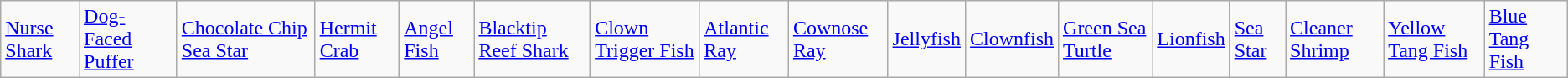<table class="wikitable">
<tr>
<td><a href='#'>Nurse Shark</a></td>
<td><a href='#'>Dog-Faced Puffer</a></td>
<td><a href='#'>Chocolate Chip Sea Star</a></td>
<td><a href='#'>Hermit Crab</a></td>
<td><a href='#'>Angel Fish</a></td>
<td><a href='#'>Blacktip Reef Shark</a></td>
<td><a href='#'>Clown Trigger Fish</a></td>
<td><a href='#'>Atlantic Ray</a></td>
<td><a href='#'>Cownose Ray</a></td>
<td><a href='#'>Jellyfish</a></td>
<td><a href='#'>Clownfish</a></td>
<td><a href='#'>Green Sea Turtle</a></td>
<td><a href='#'>Lionfish</a></td>
<td><a href='#'>Sea Star</a></td>
<td><a href='#'>Cleaner Shrimp</a></td>
<td><a href='#'>Yellow Tang Fish</a></td>
<td><a href='#'>Blue Tang Fish</a></td>
</tr>
</table>
